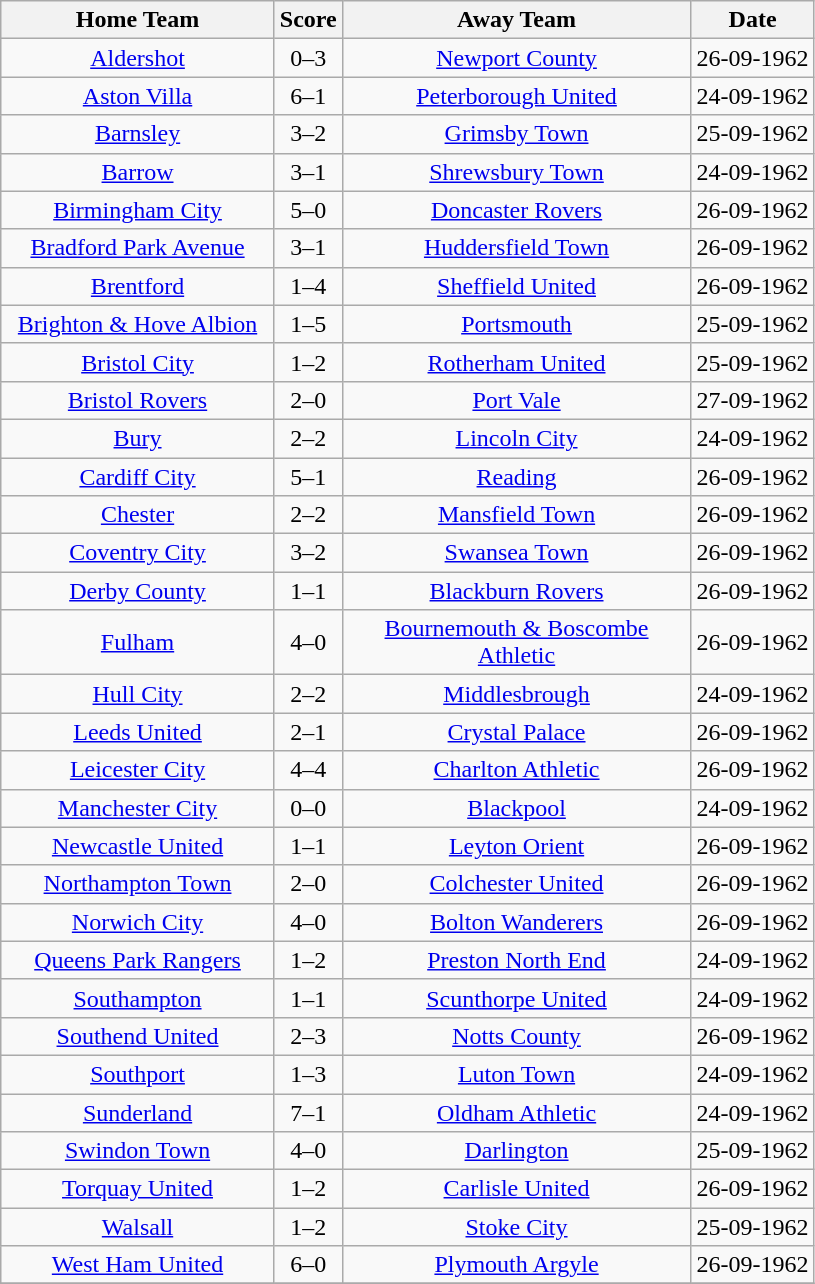<table class="wikitable" style="text-align:center;">
<tr>
<th width=175>Home Team</th>
<th width=20>Score</th>
<th width=225>Away Team</th>
<th width= 75>Date</th>
</tr>
<tr>
<td><a href='#'>Aldershot</a></td>
<td>0–3</td>
<td><a href='#'>Newport County</a></td>
<td>26-09-1962</td>
</tr>
<tr>
<td><a href='#'>Aston Villa</a></td>
<td>6–1</td>
<td><a href='#'>Peterborough United</a></td>
<td>24-09-1962</td>
</tr>
<tr>
<td><a href='#'>Barnsley</a></td>
<td>3–2</td>
<td><a href='#'>Grimsby Town</a></td>
<td>25-09-1962</td>
</tr>
<tr>
<td><a href='#'>Barrow</a></td>
<td>3–1</td>
<td><a href='#'>Shrewsbury Town</a></td>
<td>24-09-1962</td>
</tr>
<tr>
<td><a href='#'>Birmingham City</a></td>
<td>5–0</td>
<td><a href='#'>Doncaster Rovers</a></td>
<td>26-09-1962</td>
</tr>
<tr>
<td><a href='#'>Bradford Park Avenue</a></td>
<td>3–1</td>
<td><a href='#'>Huddersfield Town</a></td>
<td>26-09-1962</td>
</tr>
<tr>
<td><a href='#'>Brentford</a></td>
<td>1–4</td>
<td><a href='#'>Sheffield United</a></td>
<td>26-09-1962</td>
</tr>
<tr>
<td><a href='#'>Brighton & Hove Albion</a></td>
<td>1–5</td>
<td><a href='#'>Portsmouth</a></td>
<td>25-09-1962</td>
</tr>
<tr>
<td><a href='#'>Bristol City</a></td>
<td>1–2</td>
<td><a href='#'>Rotherham United</a></td>
<td>25-09-1962</td>
</tr>
<tr>
<td><a href='#'>Bristol Rovers</a></td>
<td>2–0</td>
<td><a href='#'>Port Vale</a></td>
<td>27-09-1962</td>
</tr>
<tr>
<td><a href='#'>Bury</a></td>
<td>2–2</td>
<td><a href='#'>Lincoln City</a></td>
<td>24-09-1962</td>
</tr>
<tr>
<td><a href='#'>Cardiff City</a></td>
<td>5–1</td>
<td><a href='#'>Reading</a></td>
<td>26-09-1962</td>
</tr>
<tr>
<td><a href='#'>Chester</a></td>
<td>2–2</td>
<td><a href='#'>Mansfield Town</a></td>
<td>26-09-1962</td>
</tr>
<tr>
<td><a href='#'>Coventry City</a></td>
<td>3–2</td>
<td><a href='#'>Swansea Town</a></td>
<td>26-09-1962</td>
</tr>
<tr>
<td><a href='#'>Derby County</a></td>
<td>1–1</td>
<td><a href='#'>Blackburn Rovers</a></td>
<td>26-09-1962</td>
</tr>
<tr>
<td><a href='#'>Fulham</a></td>
<td>4–0</td>
<td><a href='#'>Bournemouth & Boscombe Athletic</a></td>
<td>26-09-1962</td>
</tr>
<tr>
<td><a href='#'>Hull City</a></td>
<td>2–2</td>
<td><a href='#'>Middlesbrough</a></td>
<td>24-09-1962</td>
</tr>
<tr>
<td><a href='#'>Leeds United</a></td>
<td>2–1</td>
<td><a href='#'>Crystal Palace</a></td>
<td>26-09-1962</td>
</tr>
<tr>
<td><a href='#'>Leicester City</a></td>
<td>4–4</td>
<td><a href='#'>Charlton Athletic</a></td>
<td>26-09-1962</td>
</tr>
<tr>
<td><a href='#'>Manchester City</a></td>
<td>0–0</td>
<td><a href='#'>Blackpool</a></td>
<td>24-09-1962</td>
</tr>
<tr>
<td><a href='#'>Newcastle United</a></td>
<td>1–1</td>
<td><a href='#'>Leyton Orient</a></td>
<td>26-09-1962</td>
</tr>
<tr>
<td><a href='#'>Northampton Town</a></td>
<td>2–0</td>
<td><a href='#'>Colchester United</a></td>
<td>26-09-1962</td>
</tr>
<tr>
<td><a href='#'>Norwich City</a></td>
<td>4–0</td>
<td><a href='#'>Bolton Wanderers</a></td>
<td>26-09-1962</td>
</tr>
<tr>
<td><a href='#'>Queens Park Rangers</a></td>
<td>1–2</td>
<td><a href='#'>Preston North End</a></td>
<td>24-09-1962</td>
</tr>
<tr>
<td><a href='#'>Southampton</a></td>
<td>1–1</td>
<td><a href='#'>Scunthorpe United</a></td>
<td>24-09-1962</td>
</tr>
<tr>
<td><a href='#'>Southend United</a></td>
<td>2–3</td>
<td><a href='#'>Notts County</a></td>
<td>26-09-1962</td>
</tr>
<tr>
<td><a href='#'>Southport</a></td>
<td>1–3</td>
<td><a href='#'>Luton Town</a></td>
<td>24-09-1962</td>
</tr>
<tr>
<td><a href='#'>Sunderland</a></td>
<td>7–1</td>
<td><a href='#'>Oldham Athletic</a></td>
<td>24-09-1962</td>
</tr>
<tr>
<td><a href='#'>Swindon Town</a></td>
<td>4–0</td>
<td><a href='#'>Darlington</a></td>
<td>25-09-1962</td>
</tr>
<tr>
<td><a href='#'>Torquay United</a></td>
<td>1–2</td>
<td><a href='#'>Carlisle United</a></td>
<td>26-09-1962</td>
</tr>
<tr>
<td><a href='#'>Walsall</a></td>
<td>1–2</td>
<td><a href='#'>Stoke City</a></td>
<td>25-09-1962</td>
</tr>
<tr>
<td><a href='#'>West Ham United</a></td>
<td>6–0</td>
<td><a href='#'>Plymouth Argyle</a></td>
<td>26-09-1962</td>
</tr>
<tr>
</tr>
</table>
